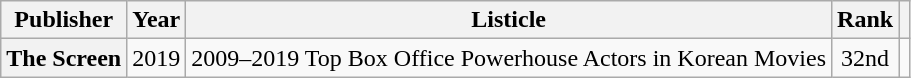<table class="wikitable plainrowheaders">
<tr>
<th scope="col">Publisher</th>
<th scope="col">Year</th>
<th scope="col">Listicle</th>
<th scope="col">Rank</th>
<th scope="col" class="unsortable"></th>
</tr>
<tr>
<th scope="row">The Screen</th>
<td style="text-align:center">2019</td>
<td>2009–2019 Top Box Office Powerhouse Actors in Korean Movies</td>
<td style="text-align:center">32nd</td>
<td style="text-align:center"></td>
</tr>
</table>
